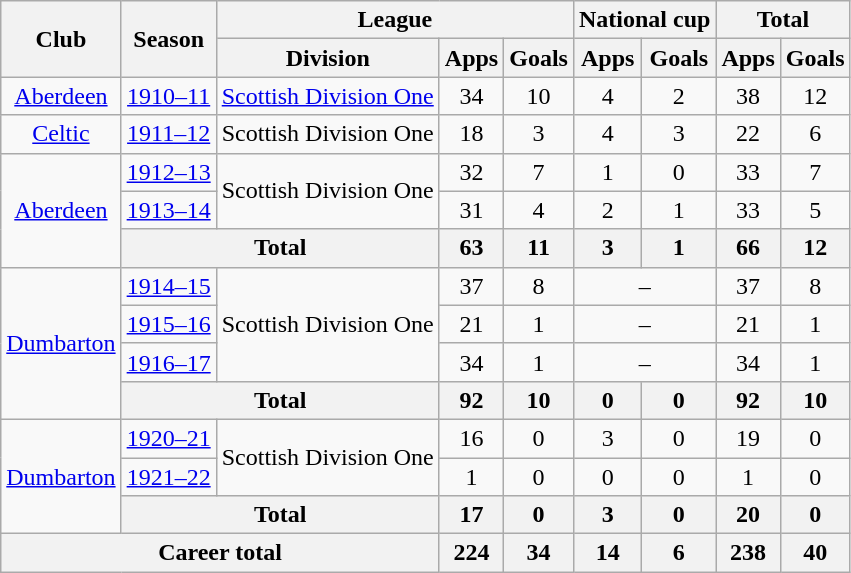<table class="wikitable" style="text-align:center">
<tr>
<th rowspan="2">Club</th>
<th rowspan="2">Season</th>
<th colspan="3">League</th>
<th colspan="2">National cup</th>
<th colspan="2">Total</th>
</tr>
<tr>
<th>Division</th>
<th>Apps</th>
<th>Goals</th>
<th>Apps</th>
<th>Goals</th>
<th>Apps</th>
<th>Goals</th>
</tr>
<tr>
<td><a href='#'>Aberdeen</a></td>
<td><a href='#'>1910–11</a></td>
<td><a href='#'>Scottish Division One</a></td>
<td>34</td>
<td>10</td>
<td>4</td>
<td>2</td>
<td>38</td>
<td>12</td>
</tr>
<tr>
<td><a href='#'>Celtic</a></td>
<td><a href='#'>1911–12</a></td>
<td>Scottish Division One</td>
<td>18</td>
<td>3</td>
<td>4</td>
<td>3</td>
<td>22</td>
<td>6</td>
</tr>
<tr>
<td rowspan="3"><a href='#'>Aberdeen</a></td>
<td><a href='#'>1912–13</a></td>
<td rowspan="2">Scottish Division One</td>
<td>32</td>
<td>7</td>
<td>1</td>
<td>0</td>
<td>33</td>
<td>7</td>
</tr>
<tr>
<td><a href='#'>1913–14</a></td>
<td>31</td>
<td>4</td>
<td>2</td>
<td>1</td>
<td>33</td>
<td>5</td>
</tr>
<tr>
<th colspan="2">Total</th>
<th>63</th>
<th>11</th>
<th>3</th>
<th>1</th>
<th>66</th>
<th>12</th>
</tr>
<tr>
<td rowspan="4"><a href='#'>Dumbarton</a></td>
<td><a href='#'>1914–15</a></td>
<td rowspan="3">Scottish Division One</td>
<td>37</td>
<td>8</td>
<td colspan="2">–</td>
<td>37</td>
<td>8</td>
</tr>
<tr>
<td><a href='#'>1915–16</a></td>
<td>21</td>
<td>1</td>
<td colspan="2">–</td>
<td>21</td>
<td>1</td>
</tr>
<tr>
<td><a href='#'>1916–17</a></td>
<td>34</td>
<td>1</td>
<td colspan="2">–</td>
<td>34</td>
<td>1</td>
</tr>
<tr>
<th colspan="2">Total</th>
<th>92</th>
<th>10</th>
<th>0</th>
<th>0</th>
<th>92</th>
<th>10</th>
</tr>
<tr>
<td rowspan="3"><a href='#'>Dumbarton</a></td>
<td><a href='#'>1920–21</a></td>
<td rowspan="2">Scottish Division One</td>
<td>16</td>
<td>0</td>
<td>3</td>
<td>0</td>
<td>19</td>
<td>0</td>
</tr>
<tr>
<td><a href='#'>1921–22</a></td>
<td>1</td>
<td>0</td>
<td>0</td>
<td>0</td>
<td>1</td>
<td>0</td>
</tr>
<tr>
<th colspan="2">Total</th>
<th>17</th>
<th>0</th>
<th>3</th>
<th>0</th>
<th>20</th>
<th>0</th>
</tr>
<tr>
<th colspan="3">Career total</th>
<th>224</th>
<th>34</th>
<th>14</th>
<th>6</th>
<th>238</th>
<th>40</th>
</tr>
</table>
